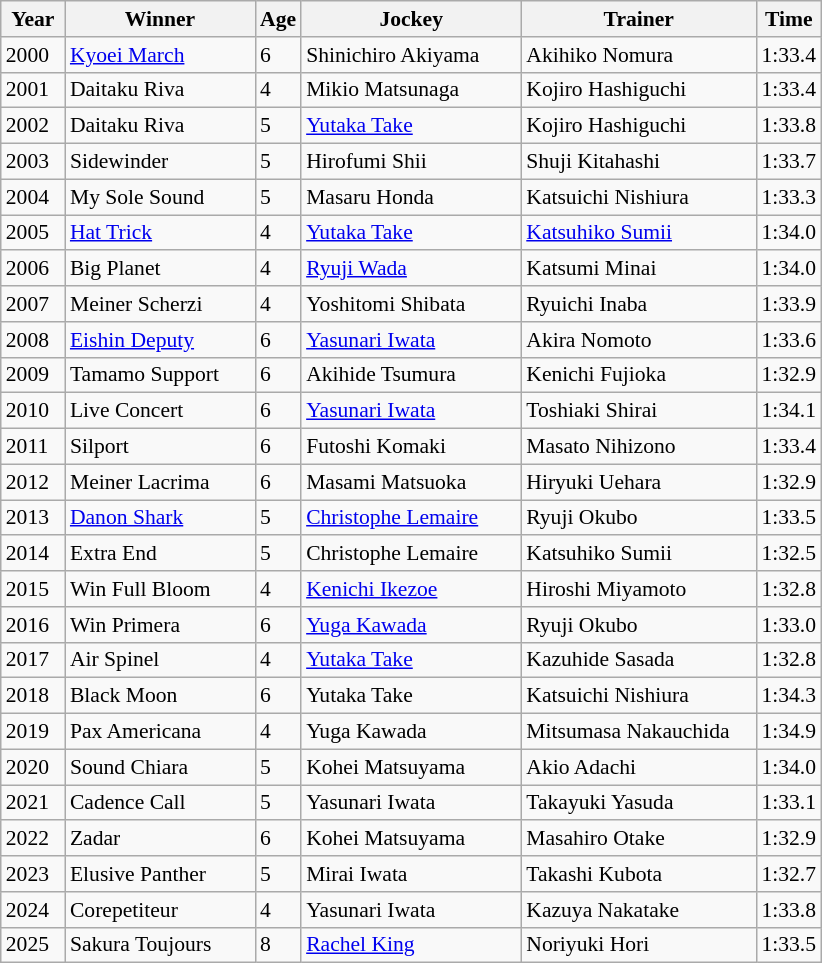<table class="wikitable sortable" style="font-size:90%">
<tr>
<th width="36px">Year<br></th>
<th width="120px">Winner<br></th>
<th>Age<br></th>
<th width="140px">Jockey<br></th>
<th width="150px">Trainer<br></th>
<th>Time<br></th>
</tr>
<tr>
<td>2000</td>
<td><a href='#'>Kyoei March</a></td>
<td>6</td>
<td>Shinichiro Akiyama</td>
<td>Akihiko Nomura</td>
<td>1:33.4</td>
</tr>
<tr>
<td>2001</td>
<td>Daitaku Riva</td>
<td>4</td>
<td>Mikio Matsunaga</td>
<td>Kojiro Hashiguchi</td>
<td>1:33.4</td>
</tr>
<tr>
<td>2002</td>
<td>Daitaku Riva</td>
<td>5</td>
<td><a href='#'>Yutaka Take</a></td>
<td>Kojiro Hashiguchi</td>
<td>1:33.8</td>
</tr>
<tr>
<td>2003</td>
<td>Sidewinder</td>
<td>5</td>
<td>Hirofumi Shii</td>
<td>Shuji Kitahashi</td>
<td>1:33.7</td>
</tr>
<tr>
<td>2004</td>
<td>My Sole Sound</td>
<td>5</td>
<td>Masaru Honda</td>
<td>Katsuichi Nishiura</td>
<td>1:33.3</td>
</tr>
<tr>
<td>2005</td>
<td><a href='#'>Hat Trick</a></td>
<td>4</td>
<td><a href='#'>Yutaka Take</a></td>
<td><a href='#'>Katsuhiko Sumii</a></td>
<td>1:34.0</td>
</tr>
<tr>
<td>2006</td>
<td>Big Planet</td>
<td>4</td>
<td><a href='#'>Ryuji Wada</a></td>
<td>Katsumi Minai</td>
<td>1:34.0</td>
</tr>
<tr>
<td>2007</td>
<td>Meiner Scherzi</td>
<td>4</td>
<td>Yoshitomi Shibata</td>
<td>Ryuichi Inaba</td>
<td>1:33.9</td>
</tr>
<tr>
<td>2008</td>
<td><a href='#'>Eishin Deputy</a></td>
<td>6</td>
<td><a href='#'>Yasunari Iwata</a></td>
<td>Akira Nomoto</td>
<td>1:33.6</td>
</tr>
<tr>
<td>2009</td>
<td>Tamamo Support</td>
<td>6</td>
<td>Akihide Tsumura</td>
<td>Kenichi Fujioka</td>
<td>1:32.9</td>
</tr>
<tr>
<td>2010</td>
<td>Live Concert</td>
<td>6</td>
<td><a href='#'>Yasunari Iwata</a></td>
<td>Toshiaki Shirai</td>
<td>1:34.1</td>
</tr>
<tr>
<td>2011</td>
<td>Silport</td>
<td>6</td>
<td>Futoshi Komaki</td>
<td>Masato Nihizono</td>
<td>1:33.4</td>
</tr>
<tr>
<td>2012</td>
<td>Meiner Lacrima</td>
<td>6</td>
<td>Masami Matsuoka</td>
<td>Hiryuki Uehara</td>
<td>1:32.9</td>
</tr>
<tr>
<td>2013</td>
<td><a href='#'>Danon Shark</a></td>
<td>5</td>
<td><a href='#'>Christophe Lemaire</a></td>
<td>Ryuji Okubo</td>
<td>1:33.5</td>
</tr>
<tr>
<td>2014</td>
<td>Extra End</td>
<td>5</td>
<td>Christophe Lemaire</td>
<td>Katsuhiko Sumii</td>
<td>1:32.5</td>
</tr>
<tr>
<td>2015</td>
<td>Win Full Bloom</td>
<td>4</td>
<td><a href='#'>Kenichi Ikezoe</a></td>
<td>Hiroshi Miyamoto</td>
<td>1:32.8</td>
</tr>
<tr>
<td>2016</td>
<td>Win Primera</td>
<td>6</td>
<td><a href='#'>Yuga Kawada</a></td>
<td>Ryuji Okubo</td>
<td>1:33.0</td>
</tr>
<tr>
<td>2017</td>
<td>Air Spinel</td>
<td>4</td>
<td><a href='#'>Yutaka Take</a></td>
<td>Kazuhide Sasada</td>
<td>1:32.8</td>
</tr>
<tr>
<td>2018</td>
<td>Black Moon</td>
<td>6</td>
<td>Yutaka Take</td>
<td>Katsuichi Nishiura</td>
<td>1:34.3</td>
</tr>
<tr>
<td>2019</td>
<td>Pax Americana</td>
<td>4</td>
<td>Yuga Kawada</td>
<td>Mitsumasa Nakauchida</td>
<td>1:34.9</td>
</tr>
<tr>
<td>2020</td>
<td>Sound Chiara</td>
<td>5</td>
<td>Kohei Matsuyama</td>
<td>Akio Adachi</td>
<td>1:34.0</td>
</tr>
<tr>
<td>2021</td>
<td>Cadence Call</td>
<td>5</td>
<td>Yasunari Iwata</td>
<td>Takayuki Yasuda</td>
<td>1:33.1</td>
</tr>
<tr>
<td>2022</td>
<td>Zadar</td>
<td>6</td>
<td>Kohei Matsuyama</td>
<td>Masahiro Otake</td>
<td>1:32.9</td>
</tr>
<tr>
<td>2023</td>
<td>Elusive Panther</td>
<td>5</td>
<td>Mirai Iwata</td>
<td>Takashi Kubota</td>
<td>1:32.7</td>
</tr>
<tr>
<td>2024</td>
<td>Corepetiteur</td>
<td>4</td>
<td>Yasunari Iwata</td>
<td>Kazuya Nakatake</td>
<td>1:33.8</td>
</tr>
<tr>
<td>2025</td>
<td>Sakura Toujours</td>
<td>8</td>
<td><a href='#'>Rachel King</a></td>
<td>Noriyuki Hori</td>
<td>1:33.5</td>
</tr>
</table>
